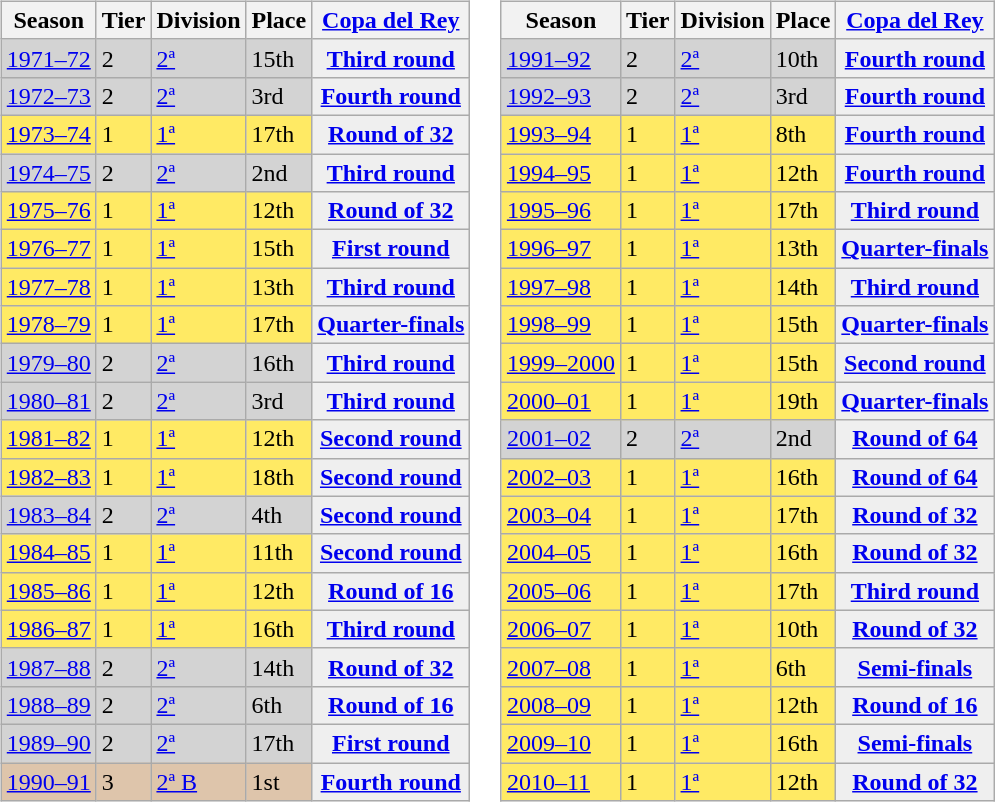<table>
<tr>
<td valign="top"><br><table class="wikitable">
<tr style="background:#f0f6fa;">
<th>Season</th>
<th>Tier</th>
<th>Division</th>
<th>Place</th>
<th><a href='#'>Copa del Rey</a></th>
</tr>
<tr>
<td style="background:#D3D3D3;"><a href='#'>1971–72</a></td>
<td style="background:#D3D3D3;">2</td>
<td style="background:#D3D3D3;"><a href='#'>2ª</a></td>
<td style="background:#D3D3D3;">15th</td>
<th style="background:#efefef;"><a href='#'>Third round</a></th>
</tr>
<tr>
<td style="background:#D3D3D3;"><a href='#'>1972–73</a></td>
<td style="background:#D3D3D3;">2</td>
<td style="background:#D3D3D3;"><a href='#'>2ª</a></td>
<td style="background:#D3D3D3;">3rd</td>
<th style="background:#efefef;"><a href='#'>Fourth round</a></th>
</tr>
<tr>
<td style="background:#FFEA64;"><a href='#'>1973–74</a></td>
<td style="background:#FFEA64;">1</td>
<td style="background:#FFEA64;"><a href='#'>1ª</a></td>
<td style="background:#FFEA64;">17th</td>
<th style="background:#efefef;"><a href='#'>Round of 32</a></th>
</tr>
<tr>
<td style="background:#D3D3D3;"><a href='#'>1974–75</a></td>
<td style="background:#D3D3D3;">2</td>
<td style="background:#D3D3D3;"><a href='#'>2ª</a></td>
<td style="background:#D3D3D3;">2nd</td>
<th style="background:#efefef;"><a href='#'>Third round</a></th>
</tr>
<tr>
<td style="background:#FFEA64;"><a href='#'>1975–76</a></td>
<td style="background:#FFEA64;">1</td>
<td style="background:#FFEA64;"><a href='#'>1ª</a></td>
<td style="background:#FFEA64;">12th</td>
<th style="background:#efefef;"><a href='#'>Round of 32</a></th>
</tr>
<tr>
<td style="background:#FFEA64;"><a href='#'>1976–77</a></td>
<td style="background:#FFEA64;">1</td>
<td style="background:#FFEA64;"><a href='#'>1ª</a></td>
<td style="background:#FFEA64;">15th</td>
<th style="background:#efefef;"><a href='#'>First round</a></th>
</tr>
<tr>
<td style="background:#FFEA64;"><a href='#'>1977–78</a></td>
<td style="background:#FFEA64;">1</td>
<td style="background:#FFEA64;"><a href='#'>1ª</a></td>
<td style="background:#FFEA64;">13th</td>
<th style="background:#efefef;"><a href='#'>Third round</a></th>
</tr>
<tr>
<td style="background:#FFEA64;"><a href='#'>1978–79</a></td>
<td style="background:#FFEA64;">1</td>
<td style="background:#FFEA64;"><a href='#'>1ª</a></td>
<td style="background:#FFEA64;">17th</td>
<th style="background:#efefef;"><a href='#'>Quarter-finals</a></th>
</tr>
<tr>
<td style="background:#D3D3D3;"><a href='#'>1979–80</a></td>
<td style="background:#D3D3D3;">2</td>
<td style="background:#D3D3D3;"><a href='#'>2ª</a></td>
<td style="background:#D3D3D3;">16th</td>
<th style="background:#efefef;"><a href='#'>Third round</a></th>
</tr>
<tr>
<td style="background:#D3D3D3;"><a href='#'>1980–81</a></td>
<td style="background:#D3D3D3;">2</td>
<td style="background:#D3D3D3;"><a href='#'>2ª</a></td>
<td style="background:#D3D3D3;">3rd</td>
<th style="background:#efefef;"><a href='#'>Third round</a></th>
</tr>
<tr>
<td style="background:#FFEA64;"><a href='#'>1981–82</a></td>
<td style="background:#FFEA64;">1</td>
<td style="background:#FFEA64;"><a href='#'>1ª</a></td>
<td style="background:#FFEA64;">12th</td>
<th style="background:#efefef;"><a href='#'>Second round</a></th>
</tr>
<tr>
<td style="background:#FFEA64;"><a href='#'>1982–83</a></td>
<td style="background:#FFEA64;">1</td>
<td style="background:#FFEA64;"><a href='#'>1ª</a></td>
<td style="background:#FFEA64;">18th</td>
<th style="background:#efefef;"><a href='#'>Second round</a></th>
</tr>
<tr>
<td style="background:#D3D3D3;"><a href='#'>1983–84</a></td>
<td style="background:#D3D3D3;">2</td>
<td style="background:#D3D3D3;"><a href='#'>2ª</a></td>
<td style="background:#D3D3D3;">4th</td>
<th style="background:#efefef;"><a href='#'>Second round</a></th>
</tr>
<tr>
<td style="background:#FFEA64;"><a href='#'>1984–85</a></td>
<td style="background:#FFEA64;">1</td>
<td style="background:#FFEA64;"><a href='#'>1ª</a></td>
<td style="background:#FFEA64;">11th</td>
<th style="background:#efefef;"><a href='#'>Second round</a></th>
</tr>
<tr>
<td style="background:#FFEA64;"><a href='#'>1985–86</a></td>
<td style="background:#FFEA64;">1</td>
<td style="background:#FFEA64;"><a href='#'>1ª</a></td>
<td style="background:#FFEA64;">12th</td>
<th style="background:#efefef;"><a href='#'>Round of 16</a></th>
</tr>
<tr>
<td style="background:#FFEA64;"><a href='#'>1986–87</a></td>
<td style="background:#FFEA64;">1</td>
<td style="background:#FFEA64;"><a href='#'>1ª</a></td>
<td style="background:#FFEA64;">16th</td>
<th style="background:#efefef;"><a href='#'>Third round</a></th>
</tr>
<tr>
<td style="background:#D3D3D3;"><a href='#'>1987–88</a></td>
<td style="background:#D3D3D3;">2</td>
<td style="background:#D3D3D3;"><a href='#'>2ª</a></td>
<td style="background:#D3D3D3;">14th</td>
<th style="background:#efefef;"><a href='#'>Round of 32</a></th>
</tr>
<tr>
<td style="background:#D3D3D3;"><a href='#'>1988–89</a></td>
<td style="background:#D3D3D3;">2</td>
<td style="background:#D3D3D3;"><a href='#'>2ª</a></td>
<td style="background:#D3D3D3;">6th</td>
<th style="background:#efefef;"><a href='#'>Round of 16</a></th>
</tr>
<tr>
<td style="background:#D3D3D3;"><a href='#'>1989–90</a></td>
<td style="background:#D3D3D3;">2</td>
<td style="background:#D3D3D3;"><a href='#'>2ª</a></td>
<td style="background:#D3D3D3;">17th</td>
<th style="background:#efefef;"><a href='#'>First round</a></th>
</tr>
<tr>
<td style="background:#DEC5AB;"><a href='#'>1990–91</a></td>
<td style="background:#DEC5AB;">3</td>
<td style="background:#DEC5AB;"><a href='#'>2ª B</a></td>
<td style="background:#DEC5AB;">1st</td>
<th style="background:#efefef;"><a href='#'>Fourth round</a></th>
</tr>
</table>
</td>
<td valign="top"><br><table class="wikitable">
<tr style="background:#f0f6fa;">
<th>Season</th>
<th>Tier</th>
<th>Division</th>
<th>Place</th>
<th><a href='#'>Copa del Rey</a></th>
</tr>
<tr>
<td style="background:#D3D3D3;"><a href='#'>1991–92</a></td>
<td style="background:#D3D3D3;">2</td>
<td style="background:#D3D3D3;"><a href='#'>2ª</a></td>
<td style="background:#D3D3D3;">10th</td>
<th style="background:#efefef;"><a href='#'>Fourth round</a></th>
</tr>
<tr>
<td style="background:#D3D3D3;"><a href='#'>1992–93</a></td>
<td style="background:#D3D3D3;">2</td>
<td style="background:#D3D3D3;"><a href='#'>2ª</a></td>
<td style="background:#D3D3D3;">3rd</td>
<th style="background:#efefef;"><a href='#'>Fourth round</a></th>
</tr>
<tr>
<td style="background:#FFEA64;"><a href='#'>1993–94</a></td>
<td style="background:#FFEA64;">1</td>
<td style="background:#FFEA64;"><a href='#'>1ª</a></td>
<td style="background:#FFEA64;">8th</td>
<th style="background:#efefef;"><a href='#'>Fourth round</a></th>
</tr>
<tr>
<td style="background:#FFEA64;"><a href='#'>1994–95</a></td>
<td style="background:#FFEA64;">1</td>
<td style="background:#FFEA64;"><a href='#'>1ª</a></td>
<td style="background:#FFEA64;">12th</td>
<th style="background:#efefef;"><a href='#'>Fourth round</a></th>
</tr>
<tr>
<td style="background:#FFEA64;"><a href='#'>1995–96</a></td>
<td style="background:#FFEA64;">1</td>
<td style="background:#FFEA64;"><a href='#'>1ª</a></td>
<td style="background:#FFEA64;">17th</td>
<th style="background:#efefef;"><a href='#'>Third round</a></th>
</tr>
<tr>
<td style="background:#FFEA64;"><a href='#'>1996–97</a></td>
<td style="background:#FFEA64;">1</td>
<td style="background:#FFEA64;"><a href='#'>1ª</a></td>
<td style="background:#FFEA64;">13th</td>
<th style="background:#efefef;"><a href='#'>Quarter-finals</a></th>
</tr>
<tr>
<td style="background:#FFEA64;"><a href='#'>1997–98</a></td>
<td style="background:#FFEA64;">1</td>
<td style="background:#FFEA64;"><a href='#'>1ª</a></td>
<td style="background:#FFEA64;">14th</td>
<th style="background:#efefef;"><a href='#'>Third round</a></th>
</tr>
<tr>
<td style="background:#FFEA64;"><a href='#'>1998–99</a></td>
<td style="background:#FFEA64;">1</td>
<td style="background:#FFEA64;"><a href='#'>1ª</a></td>
<td style="background:#FFEA64;">15th</td>
<th style="background:#efefef;"><a href='#'>Quarter-finals</a></th>
</tr>
<tr>
<td style="background:#FFEA64;"><a href='#'>1999–2000</a></td>
<td style="background:#FFEA64;">1</td>
<td style="background:#FFEA64;"><a href='#'>1ª</a></td>
<td style="background:#FFEA64;">15th</td>
<th style="background:#efefef;"><a href='#'>Second round</a></th>
</tr>
<tr>
<td style="background:#FFEA64;"><a href='#'>2000–01</a></td>
<td style="background:#FFEA64;">1</td>
<td style="background:#FFEA64;"><a href='#'>1ª</a></td>
<td style="background:#FFEA64;">19th</td>
<th style="background:#efefef;"><a href='#'>Quarter-finals</a></th>
</tr>
<tr>
<td style="background:#D3D3D3;"><a href='#'>2001–02</a></td>
<td style="background:#D3D3D3;">2</td>
<td style="background:#D3D3D3;"><a href='#'>2ª</a></td>
<td style="background:#D3D3D3;">2nd</td>
<th style="background:#efefef;"><a href='#'>Round of 64</a></th>
</tr>
<tr>
<td style="background:#FFEA64;"><a href='#'>2002–03</a></td>
<td style="background:#FFEA64;">1</td>
<td style="background:#FFEA64;"><a href='#'>1ª</a></td>
<td style="background:#FFEA64;">16th</td>
<th style="background:#efefef;"><a href='#'>Round of 64</a></th>
</tr>
<tr>
<td style="background:#FFEA64;"><a href='#'>2003–04</a></td>
<td style="background:#FFEA64;">1</td>
<td style="background:#FFEA64;"><a href='#'>1ª</a></td>
<td style="background:#FFEA64;">17th</td>
<th style="background:#efefef;"><a href='#'>Round of 32</a></th>
</tr>
<tr>
<td style="background:#FFEA64;"><a href='#'>2004–05</a></td>
<td style="background:#FFEA64;">1</td>
<td style="background:#FFEA64;"><a href='#'>1ª</a></td>
<td style="background:#FFEA64;">16th</td>
<th style="background:#efefef;"><a href='#'>Round of 32</a></th>
</tr>
<tr>
<td style="background:#FFEA64;"><a href='#'>2005–06</a></td>
<td style="background:#FFEA64;">1</td>
<td style="background:#FFEA64;"><a href='#'>1ª</a></td>
<td style="background:#FFEA64;">17th</td>
<th style="background:#efefef;"><a href='#'>Third round</a></th>
</tr>
<tr>
<td style="background:#FFEA64;"><a href='#'>2006–07</a></td>
<td style="background:#FFEA64;">1</td>
<td style="background:#FFEA64;"><a href='#'>1ª</a></td>
<td style="background:#FFEA64;">10th</td>
<th style="background:#efefef;"><a href='#'>Round of 32</a></th>
</tr>
<tr>
<td style="background:#FFEA64;"><a href='#'>2007–08</a></td>
<td style="background:#FFEA64;">1</td>
<td style="background:#FFEA64;"><a href='#'>1ª</a></td>
<td style="background:#FFEA64;">6th</td>
<th style="background:#efefef;"><a href='#'>Semi-finals</a></th>
</tr>
<tr>
<td style="background:#FFEA64;"><a href='#'>2008–09</a></td>
<td style="background:#FFEA64;">1</td>
<td style="background:#FFEA64;"><a href='#'>1ª</a></td>
<td style="background:#FFEA64;">12th</td>
<th style="background:#efefef;"><a href='#'>Round of 16</a></th>
</tr>
<tr>
<td style="background:#FFEA64;"><a href='#'>2009–10</a></td>
<td style="background:#FFEA64;">1</td>
<td style="background:#FFEA64;"><a href='#'>1ª</a></td>
<td style="background:#FFEA64;">16th</td>
<th style="background:#efefef;"><a href='#'>Semi-finals</a></th>
</tr>
<tr>
<td style="background:#FFEA64;"><a href='#'>2010–11</a></td>
<td style="background:#FFEA64;">1</td>
<td style="background:#FFEA64;"><a href='#'>1ª</a></td>
<td style="background:#FFEA64;">12th</td>
<th style="background:#efefef;"><a href='#'>Round of 32</a></th>
</tr>
</table>
</td>
</tr>
</table>
